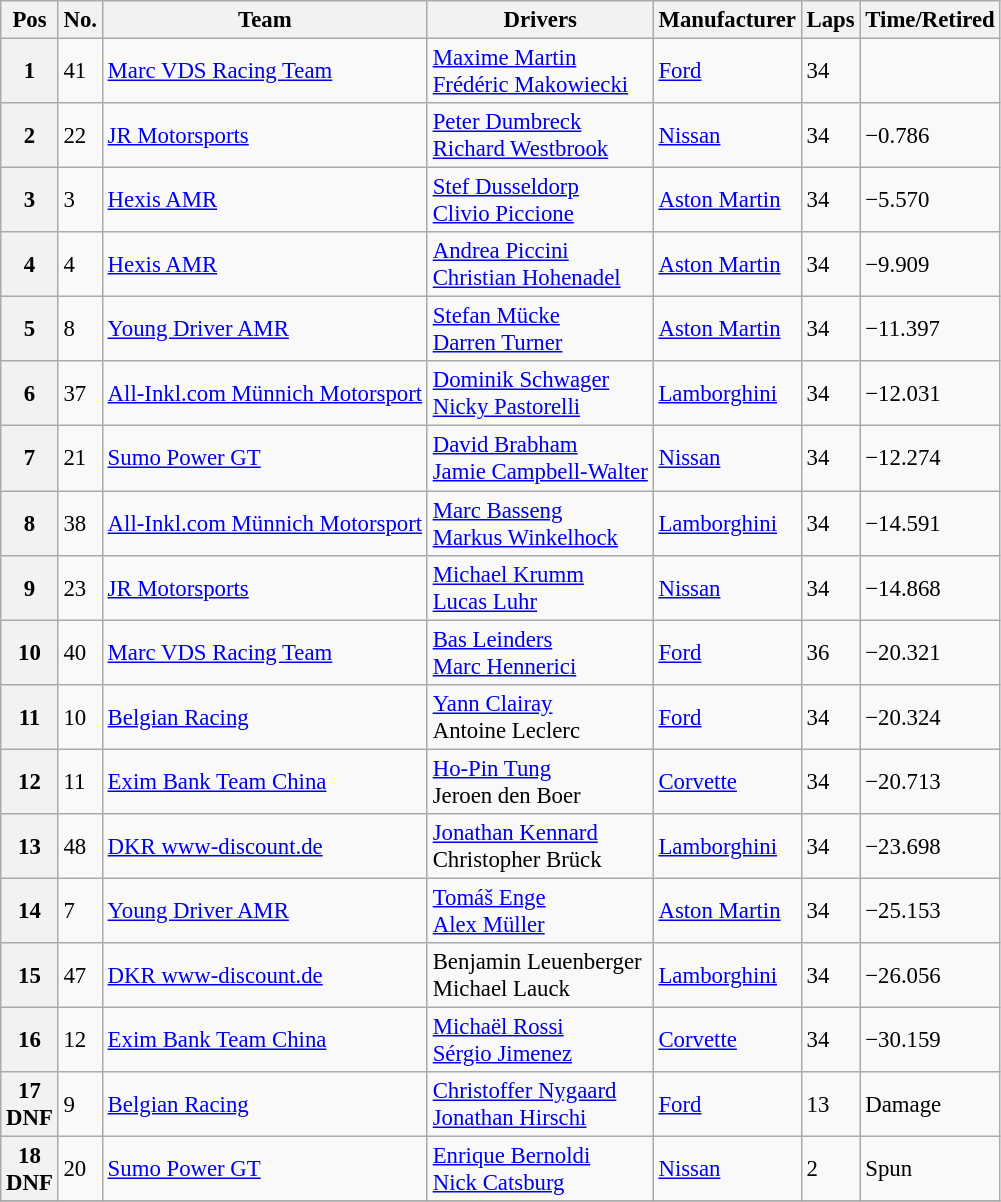<table class="wikitable" style="font-size: 95%;">
<tr>
<th>Pos</th>
<th>No.</th>
<th>Team</th>
<th>Drivers</th>
<th>Manufacturer</th>
<th>Laps</th>
<th>Time/Retired</th>
</tr>
<tr>
<th>1</th>
<td>41</td>
<td> <a href='#'>Marc VDS Racing Team</a></td>
<td> <a href='#'>Maxime Martin</a><br> <a href='#'>Frédéric Makowiecki</a></td>
<td><a href='#'>Ford</a></td>
<td>34</td>
<td></td>
</tr>
<tr>
<th>2</th>
<td>22</td>
<td> <a href='#'>JR Motorsports</a></td>
<td> <a href='#'>Peter Dumbreck</a><br> <a href='#'>Richard Westbrook</a></td>
<td><a href='#'>Nissan</a></td>
<td>34</td>
<td>−0.786</td>
</tr>
<tr>
<th>3</th>
<td>3</td>
<td> <a href='#'>Hexis AMR</a></td>
<td> <a href='#'>Stef Dusseldorp</a><br> <a href='#'>Clivio Piccione</a></td>
<td><a href='#'>Aston Martin</a></td>
<td>34</td>
<td>−5.570</td>
</tr>
<tr>
<th>4</th>
<td>4</td>
<td> <a href='#'>Hexis AMR</a></td>
<td> <a href='#'>Andrea Piccini</a><br> <a href='#'>Christian Hohenadel</a></td>
<td><a href='#'>Aston Martin</a></td>
<td>34</td>
<td>−9.909</td>
</tr>
<tr>
<th>5</th>
<td>8</td>
<td> <a href='#'>Young Driver AMR</a></td>
<td> <a href='#'>Stefan Mücke</a><br> <a href='#'>Darren Turner</a></td>
<td><a href='#'>Aston Martin</a></td>
<td>34</td>
<td>−11.397</td>
</tr>
<tr>
<th>6</th>
<td>37</td>
<td> <a href='#'>All-Inkl.com Münnich Motorsport</a></td>
<td> <a href='#'>Dominik Schwager</a><br> <a href='#'>Nicky Pastorelli</a></td>
<td><a href='#'>Lamborghini</a></td>
<td>34</td>
<td>−12.031</td>
</tr>
<tr>
<th>7</th>
<td>21</td>
<td> <a href='#'>Sumo Power GT</a></td>
<td> <a href='#'>David Brabham</a><br> <a href='#'>Jamie Campbell-Walter</a></td>
<td><a href='#'>Nissan</a></td>
<td>34</td>
<td>−12.274</td>
</tr>
<tr>
<th>8</th>
<td>38</td>
<td> <a href='#'>All-Inkl.com Münnich Motorsport</a></td>
<td> <a href='#'>Marc Basseng</a><br> <a href='#'>Markus Winkelhock</a></td>
<td><a href='#'>Lamborghini</a></td>
<td>34</td>
<td>−14.591</td>
</tr>
<tr>
<th>9</th>
<td>23</td>
<td> <a href='#'>JR Motorsports</a></td>
<td> <a href='#'>Michael Krumm</a><br> <a href='#'>Lucas Luhr</a></td>
<td><a href='#'>Nissan</a></td>
<td>34</td>
<td>−14.868</td>
</tr>
<tr>
<th>10</th>
<td>40</td>
<td> <a href='#'>Marc VDS Racing Team</a></td>
<td> <a href='#'>Bas Leinders</a><br> <a href='#'>Marc Hennerici</a></td>
<td><a href='#'>Ford</a></td>
<td>36</td>
<td>−20.321</td>
</tr>
<tr>
<th>11</th>
<td>10</td>
<td> <a href='#'>Belgian Racing</a></td>
<td> <a href='#'>Yann Clairay</a><br> Antoine Leclerc</td>
<td><a href='#'>Ford</a></td>
<td>34</td>
<td>−20.324</td>
</tr>
<tr>
<th>12</th>
<td>11</td>
<td> <a href='#'>Exim Bank Team China</a></td>
<td> <a href='#'>Ho-Pin Tung</a><br> Jeroen den Boer</td>
<td><a href='#'>Corvette</a></td>
<td>34</td>
<td>−20.713</td>
</tr>
<tr>
<th>13</th>
<td>48</td>
<td> <a href='#'>DKR www-discount.de</a></td>
<td> <a href='#'>Jonathan Kennard</a><br> Christopher Brück</td>
<td><a href='#'>Lamborghini</a></td>
<td>34</td>
<td>−23.698</td>
</tr>
<tr>
<th>14</th>
<td>7</td>
<td> <a href='#'>Young Driver AMR</a></td>
<td> <a href='#'>Tomáš Enge</a><br> <a href='#'>Alex Müller</a></td>
<td><a href='#'>Aston Martin</a></td>
<td>34</td>
<td>−25.153</td>
</tr>
<tr>
<th>15</th>
<td>47</td>
<td> <a href='#'>DKR www-discount.de</a></td>
<td> Benjamin Leuenberger<br> Michael Lauck</td>
<td><a href='#'>Lamborghini</a></td>
<td>34</td>
<td>−26.056</td>
</tr>
<tr>
<th>16</th>
<td>12</td>
<td> <a href='#'>Exim Bank Team China</a></td>
<td> <a href='#'>Michaël Rossi</a><br> <a href='#'>Sérgio Jimenez</a></td>
<td><a href='#'>Corvette</a></td>
<td>34</td>
<td>−30.159</td>
</tr>
<tr>
<th>17<br>DNF</th>
<td>9</td>
<td> <a href='#'>Belgian Racing</a></td>
<td> <a href='#'>Christoffer Nygaard</a><br> <a href='#'>Jonathan Hirschi</a></td>
<td><a href='#'>Ford</a></td>
<td>13</td>
<td>Damage</td>
</tr>
<tr>
<th>18<br>DNF</th>
<td>20</td>
<td> <a href='#'>Sumo Power GT</a></td>
<td> <a href='#'>Enrique Bernoldi</a><br> <a href='#'>Nick Catsburg</a></td>
<td><a href='#'>Nissan</a></td>
<td>2</td>
<td>Spun</td>
</tr>
<tr>
</tr>
</table>
